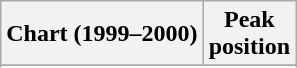<table class="wikitable sortable plainrowheaders" style="text-align:center">
<tr>
<th scope="col">Chart (1999–2000)</th>
<th scope="col">Peak<br>position</th>
</tr>
<tr>
</tr>
<tr>
</tr>
<tr>
</tr>
</table>
